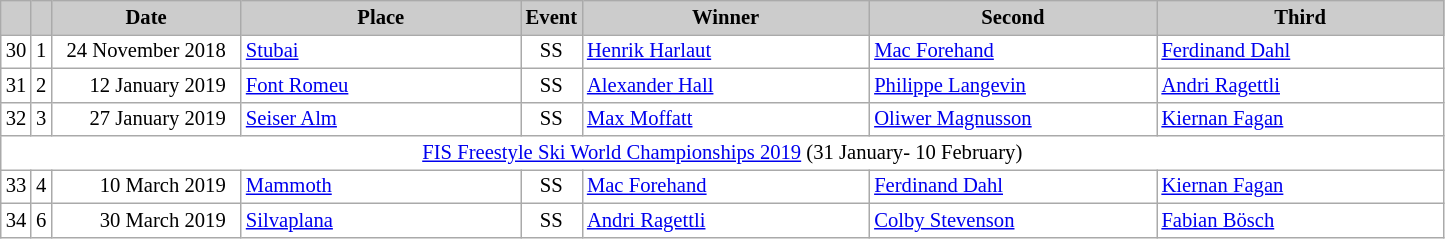<table class="wikitable plainrowheaders" style="background:#fff; font-size:86%; line-height:16px; border:grey solid 1px; border-collapse:collapse;">
<tr style="background:#ccc; text-align:center;">
<th scope="col" style="background:#ccc; width=20 px;"></th>
<th scope="col" style="background:#ccc; width=30 px;"></th>
<th scope="col" style="background:#ccc; width:120px;">Date</th>
<th scope="col" style="background:#ccc; width:180px;">Place</th>
<th scope="col" style="background:#ccc; width:15px;">Event</th>
<th scope="col" style="background:#ccc; width:185px;">Winner</th>
<th scope="col" style="background:#ccc; width:185px;">Second</th>
<th scope="col" style="background:#ccc; width:185px;">Third</th>
</tr>
<tr>
<td align=center>30</td>
<td align=center>1</td>
<td align=right>24 November 2018  </td>
<td> <a href='#'>Stubai</a></td>
<td align=center>SS</td>
<td> <a href='#'>Henrik Harlaut</a></td>
<td> <a href='#'>Mac Forehand</a></td>
<td> <a href='#'>Ferdinand Dahl</a></td>
</tr>
<tr>
<td align=center>31</td>
<td align=center>2</td>
<td align=right>12 January 2019  </td>
<td> <a href='#'>Font Romeu</a></td>
<td align=center>SS</td>
<td> <a href='#'>Alexander Hall</a></td>
<td> <a href='#'>Philippe Langevin</a></td>
<td> <a href='#'>Andri Ragettli</a></td>
</tr>
<tr>
<td align=center>32</td>
<td align=center>3</td>
<td align=right>27 January 2019  </td>
<td> <a href='#'>Seiser Alm</a></td>
<td align=center>SS</td>
<td> <a href='#'>Max Moffatt</a></td>
<td> <a href='#'>Oliwer Magnusson</a></td>
<td> <a href='#'>Kiernan Fagan</a></td>
</tr>
<tr>
<td colspan="8" align="middle"><a href='#'>FIS Freestyle Ski World Championships 2019</a>  (31 January- 10 February)</td>
</tr>
<tr>
<td align=center>33</td>
<td align=center>4</td>
<td align=right>10 March 2019  </td>
<td> <a href='#'>Mammoth</a></td>
<td align=center>SS</td>
<td> <a href='#'>Mac Forehand</a></td>
<td> <a href='#'>Ferdinand Dahl</a></td>
<td> <a href='#'>Kiernan Fagan</a></td>
</tr>
<tr>
<td align="center">34</td>
<td align="center">6</td>
<td align="right">30 March 2019  </td>
<td> <a href='#'>Silvaplana</a></td>
<td align="center">SS</td>
<td> <a href='#'>Andri Ragettli</a></td>
<td> <a href='#'>Colby Stevenson</a></td>
<td> <a href='#'>Fabian Bösch</a></td>
</tr>
</table>
